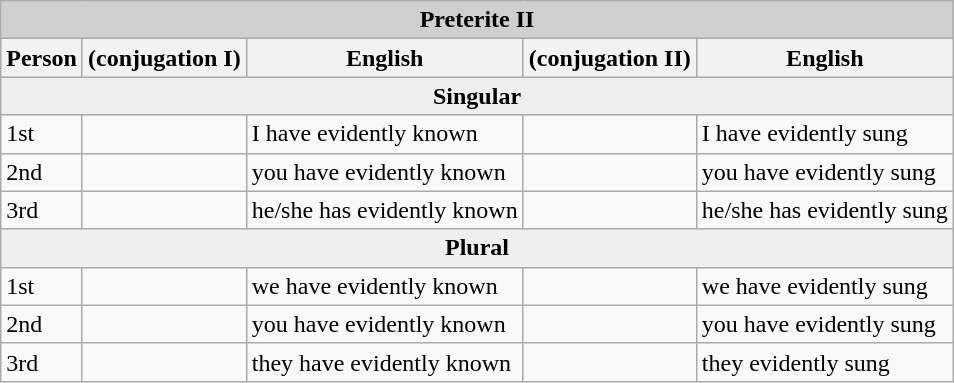<table class="wikitable">
<tr>
<th colspan="5" style="background:#cfcfcf;">Preterite II</th>
</tr>
<tr style="background:#dfdfdf;" |>
<th>Person</th>
<th> (conjugation I)</th>
<th>English</th>
<th> (conjugation II)</th>
<th>English</th>
</tr>
<tr>
<th colspan="5" style="background:#efefef">Singular</th>
</tr>
<tr>
<td>1st</td>
<td></td>
<td>I have evidently known</td>
<td></td>
<td>I have evidently sung</td>
</tr>
<tr>
<td>2nd</td>
<td></td>
<td>you have evidently known</td>
<td></td>
<td>you have evidently sung</td>
</tr>
<tr>
<td>3rd</td>
<td></td>
<td>he/she has evidently known</td>
<td></td>
<td>he/she has evidently sung</td>
</tr>
<tr>
<th colspan="5" style="background:#efefef">Plural</th>
</tr>
<tr>
<td>1st</td>
<td></td>
<td>we have evidently known</td>
<td></td>
<td>we have evidently sung</td>
</tr>
<tr>
<td>2nd</td>
<td></td>
<td>you have evidently known</td>
<td></td>
<td>you have evidently sung</td>
</tr>
<tr>
<td>3rd</td>
<td></td>
<td>they have evidently known</td>
<td></td>
<td>they evidently sung</td>
</tr>
</table>
